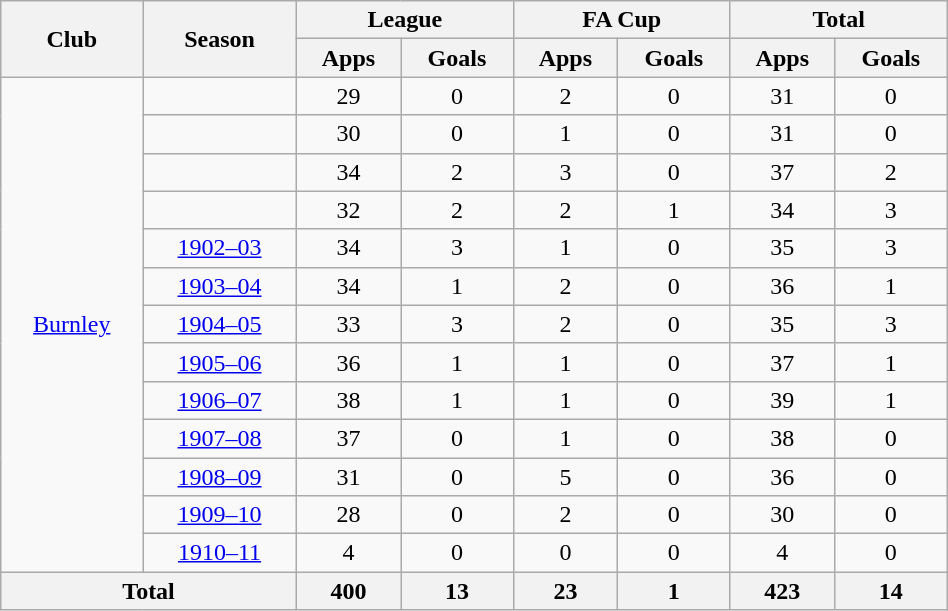<table class="wikitable" style="width: 50%; text-align: center">
<tr>
<th rowspan="2" style="width: 15%">Club</th>
<th rowspan="2">Season</th>
<th colspan="2">League</th>
<th colspan="2">FA Cup</th>
<th colspan="2">Total</th>
</tr>
<tr>
<th>Apps</th>
<th>Goals</th>
<th>Apps</th>
<th>Goals</th>
<th>Apps</th>
<th>Goals</th>
</tr>
<tr>
<td rowspan="13" valign="center"><a href='#'>Burnley</a></td>
<td></td>
<td>29</td>
<td>0</td>
<td>2</td>
<td>0</td>
<td>31</td>
<td>0</td>
</tr>
<tr>
<td></td>
<td>30</td>
<td>0</td>
<td>1</td>
<td>0</td>
<td>31</td>
<td>0</td>
</tr>
<tr>
<td></td>
<td>34</td>
<td>2</td>
<td>3</td>
<td>0</td>
<td>37</td>
<td>2</td>
</tr>
<tr>
<td></td>
<td>32</td>
<td>2</td>
<td>2</td>
<td>1</td>
<td>34</td>
<td>3</td>
</tr>
<tr>
<td><a href='#'>1902–03</a></td>
<td>34</td>
<td>3</td>
<td>1</td>
<td>0</td>
<td>35</td>
<td>3</td>
</tr>
<tr>
<td><a href='#'>1903–04</a></td>
<td>34</td>
<td>1</td>
<td>2</td>
<td>0</td>
<td>36</td>
<td>1</td>
</tr>
<tr>
<td><a href='#'>1904–05</a></td>
<td>33</td>
<td>3</td>
<td>2</td>
<td>0</td>
<td>35</td>
<td>3</td>
</tr>
<tr>
<td><a href='#'>1905–06</a></td>
<td>36</td>
<td>1</td>
<td>1</td>
<td>0</td>
<td>37</td>
<td>1</td>
</tr>
<tr>
<td><a href='#'>1906–07</a></td>
<td>38</td>
<td>1</td>
<td>1</td>
<td>0</td>
<td>39</td>
<td>1</td>
</tr>
<tr>
<td><a href='#'>1907–08</a></td>
<td>37</td>
<td>0</td>
<td>1</td>
<td>0</td>
<td>38</td>
<td>0</td>
</tr>
<tr>
<td><a href='#'>1908–09</a></td>
<td>31</td>
<td>0</td>
<td>5</td>
<td>0</td>
<td>36</td>
<td>0</td>
</tr>
<tr>
<td><a href='#'>1909–10</a></td>
<td>28</td>
<td>0</td>
<td>2</td>
<td>0</td>
<td>30</td>
<td>0</td>
</tr>
<tr>
<td><a href='#'>1910–11</a></td>
<td>4</td>
<td>0</td>
<td>0</td>
<td>0</td>
<td>4</td>
<td>0</td>
</tr>
<tr>
<th colspan="2">Total</th>
<th>400</th>
<th>13</th>
<th>23</th>
<th>1</th>
<th>423</th>
<th>14</th>
</tr>
</table>
